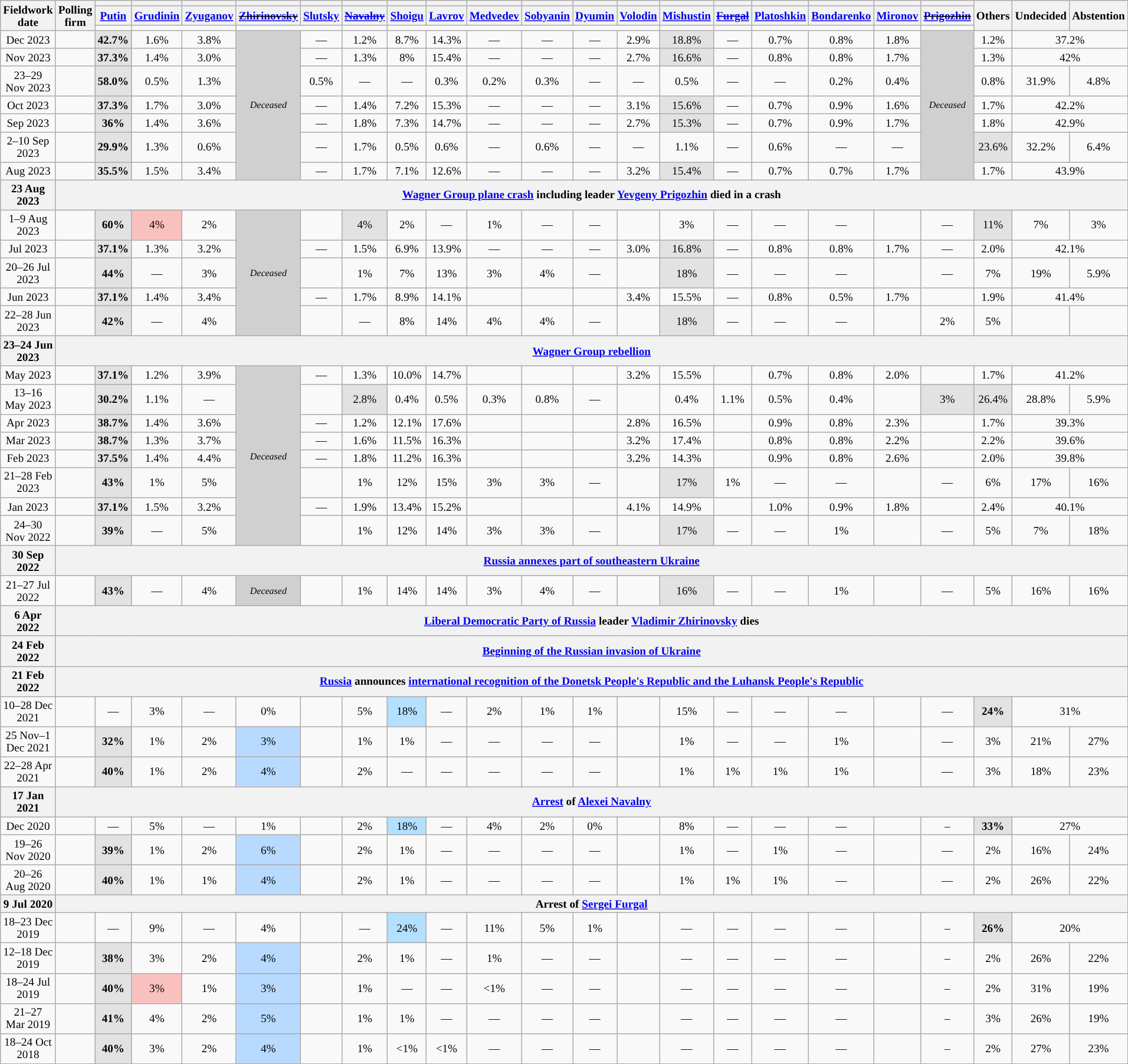<table class="wikitable mw-collapsible mw-collapsed" style="text-align:center; font-size:80%; line-height:14px">
<tr>
<th rowspan="3">Fieldwork date</th>
<th rowspan="3">Polling firm</th>
<th></th>
<th></th>
<th></th>
<th></th>
<th></th>
<th></th>
<th></th>
<th></th>
<th></th>
<th></th>
<th></th>
<th></th>
<th></th>
<th></th>
<th></th>
<th></th>
<th></th>
<th></th>
<th rowspan="3">Others</th>
<th rowspan="3">Undecided</th>
<th rowspan="3">Abstention</th>
</tr>
<tr>
<th><a href='#'>Putin</a></th>
<th><a href='#'>Grudinin</a></th>
<th><a href='#'>Zyuganov</a></th>
<th><s><a href='#'>Zhirinovsky</a></s></th>
<th><a href='#'>Slutsky</a></th>
<th><a href='#'><s>Navalny</s></a></th>
<th><a href='#'>Shoigu</a></th>
<th><a href='#'>Lavrov</a></th>
<th><a href='#'>Medvedev</a></th>
<th><a href='#'>Sobyanin</a></th>
<th><a href='#'>Dyumin</a></th>
<th><a href='#'>Volodin</a></th>
<th><a href='#'>Mishustin</a></th>
<th><a href='#'><s>Furgal</s></a></th>
<th><a href='#'>Platoshkin</a></th>
<th><a href='#'>Bondarenko</a></th>
<th><a href='#'>Mironov</a></th>
<th><s><a href='#'>Prigozhin</a></s></th>
</tr>
<tr>
<td></td>
<td colspan="2"></td>
<td colspan="2"></td>
<td></td>
<td colspan="6"></td>
<td></td>
<td></td>
<td colspan="2"></td>
<td></td>
<td></td>
</tr>
<tr>
<td>Dec 2023</td>
<td></td>
<td style="background:#E2E2E2"><strong>42.7%</strong></td>
<td>1.6%</td>
<td>3.8%</td>
<td rowspan="7" style="background:#D0D0D0; width:1px;"><small><em>Deceased</em></small></td>
<td>—</td>
<td>1.2%</td>
<td>8.7%</td>
<td>14.3%</td>
<td>—</td>
<td>—</td>
<td>—</td>
<td>2.9%</td>
<td style="background:#E2E2E2">18.8%</td>
<td>—</td>
<td>0.7%</td>
<td>0.8%</td>
<td>1.8%</td>
<td rowspan="7" style="background:#D0D0D0; width:1px;"><small><em>Deceased</em></small></td>
<td>1.2%</td>
<td colspan="2">37.2%</td>
</tr>
<tr>
<td>Nov 2023</td>
<td></td>
<td style="background:#E2E2E2"><strong>37.3%</strong></td>
<td>1.4%</td>
<td>3.0%</td>
<td>—</td>
<td>1.3%</td>
<td>8%</td>
<td>15.4%</td>
<td>—</td>
<td>—</td>
<td>—</td>
<td>2.7%</td>
<td style="background:#E2E2E2">16.6%</td>
<td>—</td>
<td>0.8%</td>
<td>0.8%</td>
<td>1.7%</td>
<td>1.3%</td>
<td colspan="2">42%</td>
</tr>
<tr>
<td>23–29 Nov 2023</td>
<td></td>
<td style="background:#E2E2E2"><strong>58.0%</strong></td>
<td>0.5%</td>
<td>1.3%</td>
<td>0.5%</td>
<td>—</td>
<td>—</td>
<td>0.3%</td>
<td>0.2%</td>
<td>0.3%</td>
<td>—</td>
<td>—</td>
<td>0.5%</td>
<td>—</td>
<td>—</td>
<td>0.2%</td>
<td>0.4%</td>
<td>0.8%</td>
<td>31.9%</td>
<td>4.8%</td>
</tr>
<tr>
<td>Oct 2023</td>
<td></td>
<td style="background:#E2E2E2"><strong>37.3%</strong></td>
<td>1.7%</td>
<td>3.0%</td>
<td>—</td>
<td>1.4%</td>
<td>7.2%</td>
<td>15.3%</td>
<td>—</td>
<td>—</td>
<td>—</td>
<td>3.1%</td>
<td style="background:#E2E2E2">15.6%</td>
<td>—</td>
<td>0.7%</td>
<td>0.9%</td>
<td>1.6%</td>
<td>1.7%</td>
<td colspan="2">42.2%</td>
</tr>
<tr>
<td>Sep 2023</td>
<td></td>
<td style="background:#E2E2E2"><strong>36%</strong></td>
<td>1.4%</td>
<td>3.6%</td>
<td>—</td>
<td>1.8%</td>
<td>7.3%</td>
<td>14.7%</td>
<td>—</td>
<td>—</td>
<td>—</td>
<td>2.7%</td>
<td style="background:#E2E2E2">15.3%</td>
<td>—</td>
<td>0.7%</td>
<td>0.9%</td>
<td>1.7%</td>
<td>1.8%</td>
<td colspan="2">42.9%</td>
</tr>
<tr>
<td>2–10 Sep 2023</td>
<td></td>
<td style="background:#E2E2E2"><strong>29.9%</strong></td>
<td>1.3%</td>
<td>0.6%</td>
<td>—</td>
<td>1.7%</td>
<td>0.5%</td>
<td>0.6%</td>
<td>—</td>
<td>0.6%</td>
<td>—</td>
<td>—</td>
<td>1.1%</td>
<td>—</td>
<td>0.6%</td>
<td>—</td>
<td>—</td>
<td style="background:#E2E2E2">23.6%</td>
<td>32.2%</td>
<td>6.4%</td>
</tr>
<tr>
<td>Aug 2023</td>
<td></td>
<td style="background:#E2E2E2"><strong>35.5%</strong></td>
<td>1.5%</td>
<td>3.4%</td>
<td>—</td>
<td>1.7%</td>
<td>7.1%</td>
<td>12.6%</td>
<td>—</td>
<td>—</td>
<td>—</td>
<td>3.2%</td>
<td style="background:#E2E2E2">15.4%</td>
<td>—</td>
<td>0.7%</td>
<td>0.7%</td>
<td>1.7%</td>
<td>1.7%</td>
<td colspan="2">43.9%</td>
</tr>
<tr>
<th>23 Aug 2023</th>
<th colspan="22"><a href='#'>Wagner Group plane crash</a> including leader <a href='#'>Yevgeny Prigozhin</a> died in a crash</th>
</tr>
<tr>
<td>1–9 Aug 2023</td>
<td></td>
<td style="background:#E2E2E2"><strong>60%</strong></td>
<td style="background:#F8C1BE">4%</td>
<td>2%</td>
<td rowspan="5" style="background:#D0D0D0; width:1px;"><small><em>Deceased</em></small></td>
<td></td>
<td style="background:#E2E2E2">4%</td>
<td>2%</td>
<td>—</td>
<td>1%</td>
<td>—</td>
<td>—</td>
<td></td>
<td>3%</td>
<td>—</td>
<td>—</td>
<td>—</td>
<td></td>
<td>—</td>
<td style="background:#E2E2E2">11%</td>
<td>7%</td>
<td>3%</td>
</tr>
<tr>
<td>Jul 2023</td>
<td></td>
<td style="background:#E2E2E2"><strong>37.1%</strong></td>
<td>1.3%</td>
<td>3.2%</td>
<td>—</td>
<td>1.5%</td>
<td>6.9%</td>
<td>13.9%</td>
<td>—</td>
<td>—</td>
<td>—</td>
<td>3.0%</td>
<td style="background:#E2E2E2">16.8%</td>
<td>—</td>
<td>0.8%</td>
<td>0.8%</td>
<td>1.7%</td>
<td>—</td>
<td>2.0%</td>
<td colspan="2">42.1%</td>
</tr>
<tr>
<td>20–26 Jul 2023</td>
<td></td>
<td style="background:#E2E2E2"><strong>44%</strong></td>
<td>—</td>
<td>3%</td>
<td></td>
<td>1%</td>
<td>7%</td>
<td>13%</td>
<td>3%</td>
<td>4%</td>
<td>—</td>
<td></td>
<td style="background:#E2E2E2">18%</td>
<td>—</td>
<td>—</td>
<td>—</td>
<td></td>
<td>—</td>
<td>7%</td>
<td>19%</td>
<td>5.9%</td>
</tr>
<tr>
<td>Jun 2023</td>
<td></td>
<td style="background:#E2E2E2"><strong>37.1%</strong></td>
<td>1.4%</td>
<td>3.4%</td>
<td>—</td>
<td>1.7%</td>
<td>8.9%</td>
<td>14.1%</td>
<td></td>
<td></td>
<td></td>
<td>3.4%</td>
<td>15.5%</td>
<td>—</td>
<td>0.8%</td>
<td>0.5%</td>
<td>1.7%</td>
<td></td>
<td>1.9%</td>
<td colspan="2">41.4%</td>
</tr>
<tr>
<td>22–28 Jun 2023</td>
<td></td>
<td style="background:#E2E2E2"><strong>42%</strong></td>
<td>—</td>
<td>4%</td>
<td></td>
<td>—</td>
<td>8%</td>
<td>14%</td>
<td>4%</td>
<td>4%</td>
<td>—</td>
<td></td>
<td style="background:#E2E2E2">18%</td>
<td>—</td>
<td>—</td>
<td>—</td>
<td></td>
<td>2%</td>
<td>5%</td>
<td></td>
<td></td>
</tr>
<tr>
<th>23<strong>–</strong>24 Jun 2023</th>
<th colspan="22"><a href='#'>Wagner Group rebellion</a></th>
</tr>
<tr>
<td>May 2023</td>
<td></td>
<td style="background:#E2E2E2"><strong>37.1%</strong></td>
<td>1.2%</td>
<td>3.9%</td>
<td rowspan="8" style="background:#D0D0D0; width:1px;"><small><em>Deceased</em></small></td>
<td>—</td>
<td>1.3%</td>
<td>10.0%</td>
<td>14.7%</td>
<td></td>
<td></td>
<td></td>
<td>3.2%</td>
<td>15.5%</td>
<td></td>
<td>0.7%</td>
<td>0.8%</td>
<td>2.0%</td>
<td></td>
<td>1.7%</td>
<td colspan="2">41.2%</td>
</tr>
<tr>
<td>13–16 May 2023</td>
<td></td>
<td style="background:#E2E2E2"><strong>30.2%</strong></td>
<td>1.1%</td>
<td>—</td>
<td></td>
<td style="background:#E2E2E2">2.8%</td>
<td>0.4%</td>
<td>0.5%</td>
<td>0.3%</td>
<td>0.8%</td>
<td>—</td>
<td></td>
<td>0.4%</td>
<td>1.1%</td>
<td>0.5%</td>
<td>0.4%</td>
<td></td>
<td style="background:#E2E2E2">3%</td>
<td style="background:#E2E2E2">26.4%</td>
<td>28.8%</td>
<td>5.9%</td>
</tr>
<tr>
<td>Apr 2023</td>
<td></td>
<td style="background:#E2E2E2"><strong>38.7%</strong></td>
<td>1.4%</td>
<td>3.6%</td>
<td>—</td>
<td>1.2%</td>
<td>12.1%</td>
<td>17.6%</td>
<td></td>
<td></td>
<td></td>
<td>2.8%</td>
<td>16.5%</td>
<td></td>
<td>0.9%</td>
<td>0.8%</td>
<td>2.3%</td>
<td></td>
<td>1.7%</td>
<td colspan="2">39.3%</td>
</tr>
<tr>
<td>Mar 2023</td>
<td></td>
<td style="background:#E2E2E2"><strong>38.7%</strong></td>
<td>1.3%</td>
<td>3.7%</td>
<td>—</td>
<td>1.6%</td>
<td>11.5%</td>
<td>16.3%</td>
<td></td>
<td></td>
<td></td>
<td>3.2%</td>
<td>17.4%</td>
<td></td>
<td>0.8%</td>
<td>0.8%</td>
<td>2.2%</td>
<td></td>
<td>2.2%</td>
<td colspan="2">39.6%</td>
</tr>
<tr>
<td>Feb 2023</td>
<td></td>
<td style="background:#E2E2E2"><strong>37.5%</strong></td>
<td>1.4%</td>
<td>4.4%</td>
<td>—</td>
<td>1.8%</td>
<td>11.2%</td>
<td>16.3%</td>
<td></td>
<td></td>
<td></td>
<td>3.2%</td>
<td>14.3%</td>
<td></td>
<td>0.9%</td>
<td>0.8%</td>
<td>2.6%</td>
<td></td>
<td>2.0%</td>
<td colspan="2">39.8%</td>
</tr>
<tr>
<td>21–28 Feb 2023</td>
<td></td>
<td style="background:#E2E2E2"><strong>43%</strong></td>
<td>1%</td>
<td>5%</td>
<td></td>
<td>1%</td>
<td>12%</td>
<td>15%</td>
<td>3%</td>
<td>3%</td>
<td>—</td>
<td></td>
<td style="background:#E2E2E2">17%</td>
<td>1%</td>
<td>—</td>
<td>—</td>
<td></td>
<td>—</td>
<td>6%</td>
<td>17%</td>
<td>16%</td>
</tr>
<tr>
<td>Jan 2023</td>
<td></td>
<td style="background:#E2E2E2"><strong>37.1%</strong></td>
<td>1.5%</td>
<td>3.2%</td>
<td>—</td>
<td>1.9%</td>
<td>13.4%</td>
<td>15.2%</td>
<td></td>
<td></td>
<td></td>
<td>4.1%</td>
<td>14.9%</td>
<td></td>
<td>1.0%</td>
<td>0.9%</td>
<td>1.8%</td>
<td></td>
<td>2.4%</td>
<td colspan="2">40.1%</td>
</tr>
<tr>
<td>24–30 Nov 2022</td>
<td></td>
<td style="background:#E2E2E2"><strong>39%</strong></td>
<td>—</td>
<td>5%</td>
<td></td>
<td>1%</td>
<td>12%</td>
<td>14%</td>
<td>3%</td>
<td>3%</td>
<td>—</td>
<td></td>
<td style="background:#E2E2E2">17%</td>
<td>—</td>
<td>—</td>
<td>1%</td>
<td></td>
<td>—</td>
<td>5%</td>
<td>7%</td>
<td>18%</td>
</tr>
<tr>
<th>30 Sep 2022</th>
<th colspan="22"><a href='#'>Russia annexes part of southeastern Ukraine</a></th>
</tr>
<tr>
<td>21–27 Jul 2022</td>
<td></td>
<td style="background:#E2E2E2"><strong>43%</strong></td>
<td>—</td>
<td>4%</td>
<td style="background:#D0D0D0; width:1px;"><small><em>Deceased</em></small></td>
<td></td>
<td>1%</td>
<td>14%</td>
<td>14%</td>
<td>3%</td>
<td>4%</td>
<td>—</td>
<td></td>
<td style="background:#E2E2E2">16%</td>
<td>—</td>
<td>—</td>
<td>1%</td>
<td></td>
<td>—</td>
<td>5%</td>
<td>16%</td>
<td>16%</td>
</tr>
<tr>
<th>6 Apr 2022</th>
<th colspan="22"><a href='#'>Liberal Democratic Party of Russia</a> leader <a href='#'>Vladimir Zhirinovsky</a> dies</th>
</tr>
<tr>
<th>24 Feb 2022</th>
<th colspan="22"><a href='#'>Beginning of the Russian invasion of Ukraine</a></th>
</tr>
<tr>
<th>21 Feb 2022</th>
<th colspan="22"><a href='#'>Russia</a> announces <a href='#'>international recognition of the Donetsk People's Republic and the Luhansk People's Republic</a></th>
</tr>
<tr>
<td>10–28 Dec 2021</td>
<td></td>
<td>—</td>
<td>3%</td>
<td>—</td>
<td>0%</td>
<td></td>
<td>5%</td>
<td style="background:#B3E0FF">18%</td>
<td>—</td>
<td>2%</td>
<td>1%</td>
<td>1%</td>
<td></td>
<td>15%</td>
<td>—</td>
<td>—</td>
<td>—</td>
<td></td>
<td>—</td>
<td style="background:#E2E2E2"><strong>24%</strong></td>
<td colspan="2">31%</td>
</tr>
<tr>
<td>25 Nov–1 Dec 2021</td>
<td></td>
<td style="background:#E2E2E2"><strong>32%</strong></td>
<td>1%</td>
<td>2%</td>
<td style="background:#B9DAFF">3%</td>
<td></td>
<td>1%</td>
<td>1%</td>
<td>—</td>
<td>—</td>
<td>—</td>
<td>—</td>
<td></td>
<td>1%</td>
<td>—</td>
<td>—</td>
<td>1%</td>
<td></td>
<td>—</td>
<td>3%</td>
<td>21%</td>
<td>27%</td>
</tr>
<tr>
<td>22–28 Apr 2021</td>
<td></td>
<td style="background:#E2E2E2"><strong>40%</strong></td>
<td>1%</td>
<td>2%</td>
<td style="background:#B9DAFF">4%</td>
<td></td>
<td>2%</td>
<td>—</td>
<td>—</td>
<td>—</td>
<td>—</td>
<td>—</td>
<td></td>
<td>1%</td>
<td>1%</td>
<td>1%</td>
<td>1%</td>
<td></td>
<td>—</td>
<td>3%</td>
<td>18%</td>
<td>23%</td>
</tr>
<tr>
<th>17 Jan 2021</th>
<th colspan="22"><a href='#'>Arrest</a> of <a href='#'>Alexei Navalny</a></th>
</tr>
<tr>
<td>Dec 2020</td>
<td></td>
<td>—</td>
<td>5%</td>
<td>—</td>
<td>1%</td>
<td></td>
<td>2%</td>
<td style="background:#B3E0FF">18%</td>
<td>—</td>
<td>4%</td>
<td>2%</td>
<td>0%</td>
<td></td>
<td>8%</td>
<td>—</td>
<td>—</td>
<td>—</td>
<td></td>
<td>–</td>
<td style="background:#E2E2E2"><strong>33%</strong></td>
<td colspan="2">27%</td>
</tr>
<tr>
<td>19–26 Nov 2020</td>
<td></td>
<td style="background:#E2E2E2"><strong>39%</strong></td>
<td>1%</td>
<td>2%</td>
<td style="background:#B9DAFF">6%</td>
<td></td>
<td>2%</td>
<td>1%</td>
<td>—</td>
<td>—</td>
<td>—</td>
<td>—</td>
<td></td>
<td>1%</td>
<td>—</td>
<td>1%</td>
<td>—</td>
<td></td>
<td>—</td>
<td>2%</td>
<td>16%</td>
<td>24%</td>
</tr>
<tr>
<td>20–26 Aug 2020</td>
<td></td>
<td style="background:#E2E2E2"><strong>40%</strong></td>
<td>1%</td>
<td>1%</td>
<td style="background:#B9DAFF">4%</td>
<td></td>
<td>2%</td>
<td>1%</td>
<td>—</td>
<td>—</td>
<td>—</td>
<td>—</td>
<td></td>
<td>1%</td>
<td>1%</td>
<td>1%</td>
<td>—</td>
<td></td>
<td>—</td>
<td>2%</td>
<td>26%</td>
<td>22%</td>
</tr>
<tr>
<th>9 Jul 2020</th>
<th colspan="22">Arrest of <a href='#'>Sergei Furgal</a></th>
</tr>
<tr>
<td>18–23 Dec 2019</td>
<td></td>
<td>—</td>
<td>9%</td>
<td>—</td>
<td>4%</td>
<td></td>
<td>—</td>
<td style="background:#B3E0FF">24%</td>
<td>—</td>
<td>11%</td>
<td>5%</td>
<td>1%</td>
<td></td>
<td>—</td>
<td>—</td>
<td>—</td>
<td>—</td>
<td></td>
<td>–</td>
<td style="background:#E2E2E2"><strong>26%</strong></td>
<td colspan="2">20%</td>
</tr>
<tr>
<td>12–18 Dec 2019</td>
<td></td>
<td style="background:#E2E2E2"><strong>38%</strong></td>
<td>3%</td>
<td>2%</td>
<td style="background:#B9DAFF">4%</td>
<td></td>
<td>2%</td>
<td>1%</td>
<td>—</td>
<td>1%</td>
<td>—</td>
<td>—</td>
<td></td>
<td>—</td>
<td>—</td>
<td>—</td>
<td>—</td>
<td></td>
<td>–</td>
<td>2%</td>
<td>26%</td>
<td>22%</td>
</tr>
<tr>
<td>18–24 Jul 2019</td>
<td></td>
<td style="background:#E2E2E2"><strong>40%</strong></td>
<td style="background:#F8C1BE">3%</td>
<td>1%</td>
<td style="background:#B9DAFF">3%</td>
<td></td>
<td>1%</td>
<td>—</td>
<td>—</td>
<td><1%</td>
<td>—</td>
<td>—</td>
<td></td>
<td>—</td>
<td>—</td>
<td>—</td>
<td>—</td>
<td></td>
<td>–</td>
<td>2%</td>
<td>31%</td>
<td>19%</td>
</tr>
<tr>
<td>21–27 Mar 2019</td>
<td></td>
<td style="background:#E2E2E2"><strong>41%</strong></td>
<td>4%</td>
<td>2%</td>
<td style="background:#B9DAFF">5%</td>
<td></td>
<td>1%</td>
<td>1%</td>
<td>—</td>
<td>—</td>
<td>—</td>
<td>—</td>
<td></td>
<td>—</td>
<td>—</td>
<td>—</td>
<td>—</td>
<td></td>
<td>–</td>
<td>3%</td>
<td>26%</td>
<td>19%</td>
</tr>
<tr>
<td>18–24 Oct 2018</td>
<td></td>
<td style="background:#E2E2E2"><strong>40%</strong></td>
<td>3%</td>
<td>2%</td>
<td style="background:#B9DAFF">4%</td>
<td></td>
<td>1%</td>
<td><1%</td>
<td><1%</td>
<td>—</td>
<td>—</td>
<td>—</td>
<td></td>
<td>—</td>
<td>—</td>
<td>—</td>
<td>—</td>
<td></td>
<td>–</td>
<td>2%</td>
<td>27%</td>
<td>23%</td>
</tr>
</table>
